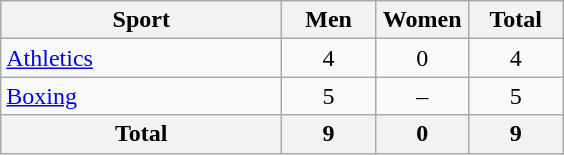<table class="wikitable sortable" style="text-align:center;">
<tr>
<th width=180>Sport</th>
<th width=55>Men</th>
<th width=55>Women</th>
<th width=55>Total</th>
</tr>
<tr>
<td align=left><a href='#'>Athletics</a></td>
<td>4</td>
<td>0</td>
<td>4</td>
</tr>
<tr>
<td align=left><a href='#'>Boxing</a></td>
<td>5</td>
<td>–</td>
<td>5</td>
</tr>
<tr>
<th>Total</th>
<th>9</th>
<th>0</th>
<th>9</th>
</tr>
</table>
